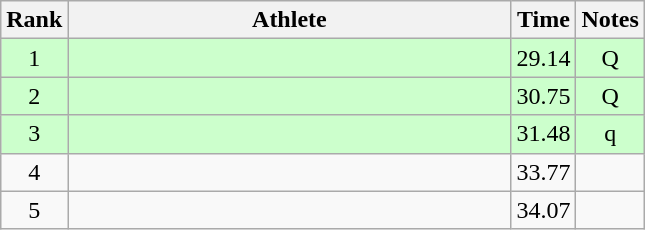<table class="wikitable" style="text-align:center">
<tr>
<th>Rank</th>
<th Style="width:18em">Athlete</th>
<th>Time</th>
<th>Notes</th>
</tr>
<tr style="background:#cfc">
<td>1</td>
<td style="text-align:left"></td>
<td>29.14</td>
<td>Q</td>
</tr>
<tr style="background:#cfc">
<td>2</td>
<td style="text-align:left"></td>
<td>30.75</td>
<td>Q</td>
</tr>
<tr style="background:#cfc">
<td>3</td>
<td style="text-align:left"></td>
<td>31.48</td>
<td>q</td>
</tr>
<tr>
<td>4</td>
<td style="text-align:left"></td>
<td>33.77</td>
<td></td>
</tr>
<tr>
<td>5</td>
<td style="text-align:left"></td>
<td>34.07</td>
<td></td>
</tr>
</table>
